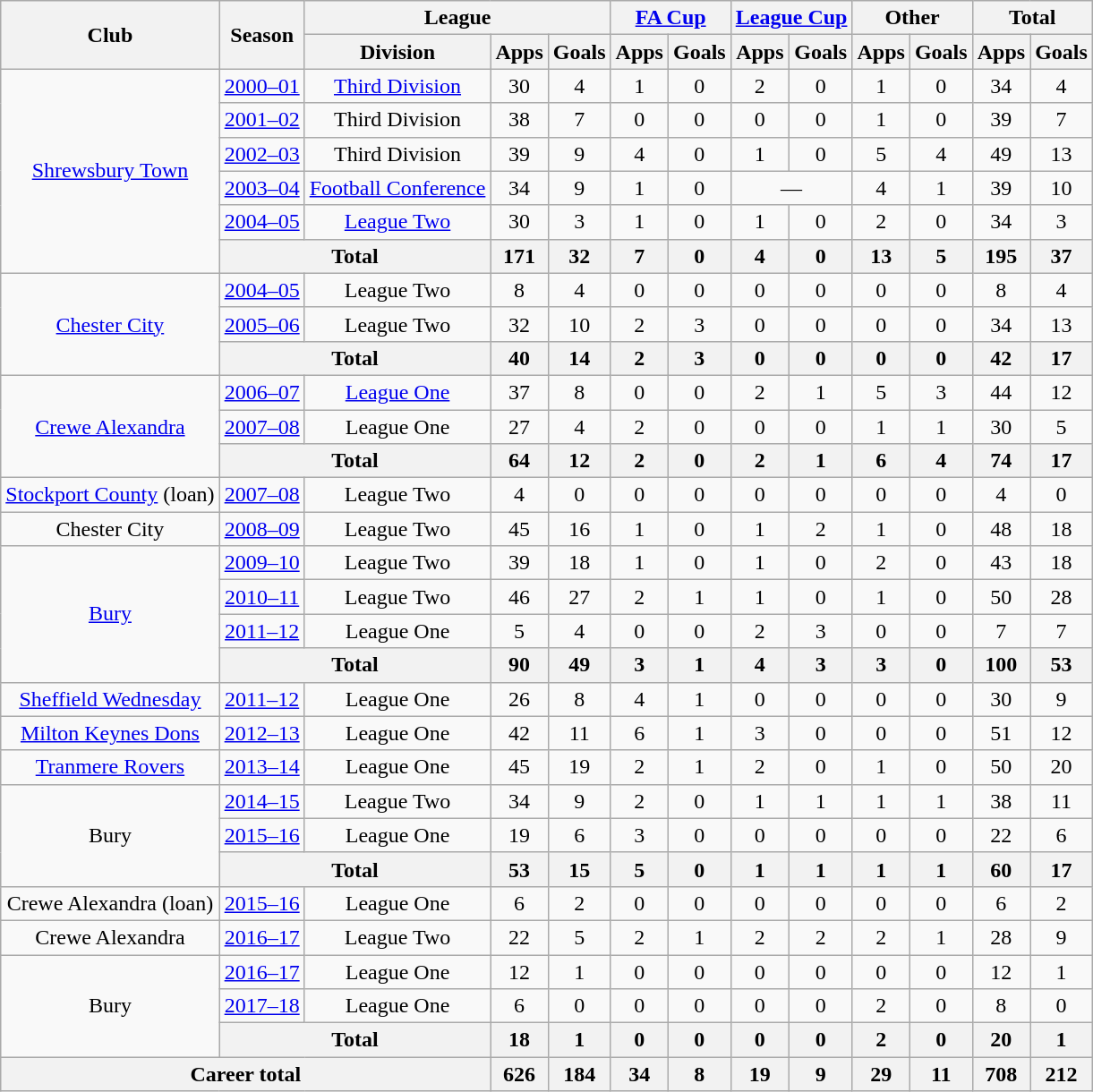<table class="wikitable" style="text-align:center">
<tr>
<th rowspan="2">Club</th>
<th rowspan="2">Season</th>
<th colspan="3">League</th>
<th colspan="2"><a href='#'>FA Cup</a></th>
<th colspan="2"><a href='#'>League Cup</a></th>
<th colspan="2">Other</th>
<th colspan="2">Total</th>
</tr>
<tr>
<th>Division</th>
<th>Apps</th>
<th>Goals</th>
<th>Apps</th>
<th>Goals</th>
<th>Apps</th>
<th>Goals</th>
<th>Apps</th>
<th>Goals</th>
<th>Apps</th>
<th>Goals</th>
</tr>
<tr>
<td rowspan="6"><a href='#'>Shrewsbury Town</a></td>
<td><a href='#'>2000–01</a></td>
<td><a href='#'>Third Division</a></td>
<td>30</td>
<td>4</td>
<td>1</td>
<td>0</td>
<td>2</td>
<td>0</td>
<td>1</td>
<td>0</td>
<td>34</td>
<td>4</td>
</tr>
<tr>
<td><a href='#'>2001–02</a></td>
<td>Third Division</td>
<td>38</td>
<td>7</td>
<td>0</td>
<td>0</td>
<td>0</td>
<td>0</td>
<td>1</td>
<td>0</td>
<td>39</td>
<td>7</td>
</tr>
<tr>
<td><a href='#'>2002–03</a></td>
<td>Third Division</td>
<td>39</td>
<td>9</td>
<td>4</td>
<td>0</td>
<td>1</td>
<td>0</td>
<td>5</td>
<td>4</td>
<td>49</td>
<td>13</td>
</tr>
<tr>
<td><a href='#'>2003–04</a></td>
<td><a href='#'>Football Conference</a></td>
<td>34</td>
<td>9</td>
<td>1</td>
<td>0</td>
<td colspan="2">—</td>
<td>4</td>
<td>1</td>
<td>39</td>
<td>10</td>
</tr>
<tr>
<td><a href='#'>2004–05</a></td>
<td><a href='#'>League Two</a></td>
<td>30</td>
<td>3</td>
<td>1</td>
<td>0</td>
<td>1</td>
<td>0</td>
<td>2</td>
<td>0</td>
<td>34</td>
<td>3</td>
</tr>
<tr>
<th colspan="2">Total</th>
<th>171</th>
<th>32</th>
<th>7</th>
<th>0</th>
<th>4</th>
<th>0</th>
<th>13</th>
<th>5</th>
<th>195</th>
<th>37</th>
</tr>
<tr>
<td rowspan="3"><a href='#'>Chester City</a></td>
<td><a href='#'>2004–05</a></td>
<td>League Two</td>
<td>8</td>
<td>4</td>
<td>0</td>
<td>0</td>
<td>0</td>
<td>0</td>
<td>0</td>
<td>0</td>
<td>8</td>
<td>4</td>
</tr>
<tr>
<td><a href='#'>2005–06</a></td>
<td>League Two</td>
<td>32</td>
<td>10</td>
<td>2</td>
<td>3</td>
<td>0</td>
<td>0</td>
<td>0</td>
<td>0</td>
<td>34</td>
<td>13</td>
</tr>
<tr>
<th colspan="2">Total</th>
<th>40</th>
<th>14</th>
<th>2</th>
<th>3</th>
<th>0</th>
<th>0</th>
<th>0</th>
<th>0</th>
<th>42</th>
<th>17</th>
</tr>
<tr>
<td rowspan="3"><a href='#'>Crewe Alexandra</a></td>
<td><a href='#'>2006–07</a></td>
<td><a href='#'>League One</a></td>
<td>37</td>
<td>8</td>
<td>0</td>
<td>0</td>
<td>2</td>
<td>1</td>
<td>5</td>
<td>3</td>
<td>44</td>
<td>12</td>
</tr>
<tr>
<td><a href='#'>2007–08</a></td>
<td>League One</td>
<td>27</td>
<td>4</td>
<td>2</td>
<td>0</td>
<td>0</td>
<td>0</td>
<td>1</td>
<td>1</td>
<td>30</td>
<td>5</td>
</tr>
<tr>
<th colspan="2">Total</th>
<th>64</th>
<th>12</th>
<th>2</th>
<th>0</th>
<th>2</th>
<th>1</th>
<th>6</th>
<th>4</th>
<th>74</th>
<th>17</th>
</tr>
<tr>
<td><a href='#'>Stockport County</a> (loan)</td>
<td><a href='#'>2007–08</a></td>
<td>League Two</td>
<td>4</td>
<td>0</td>
<td>0</td>
<td>0</td>
<td>0</td>
<td>0</td>
<td>0</td>
<td>0</td>
<td>4</td>
<td>0</td>
</tr>
<tr>
<td>Chester City</td>
<td><a href='#'>2008–09</a></td>
<td>League Two</td>
<td>45</td>
<td>16</td>
<td>1</td>
<td>0</td>
<td>1</td>
<td>2</td>
<td>1</td>
<td>0</td>
<td>48</td>
<td>18</td>
</tr>
<tr>
<td rowspan="4"><a href='#'>Bury</a></td>
<td><a href='#'>2009–10</a></td>
<td>League Two</td>
<td>39</td>
<td>18</td>
<td>1</td>
<td>0</td>
<td>1</td>
<td>0</td>
<td>2</td>
<td>0</td>
<td>43</td>
<td>18</td>
</tr>
<tr>
<td><a href='#'>2010–11</a></td>
<td>League Two</td>
<td>46</td>
<td>27</td>
<td>2</td>
<td>1</td>
<td>1</td>
<td>0</td>
<td>1</td>
<td>0</td>
<td>50</td>
<td>28</td>
</tr>
<tr>
<td><a href='#'>2011–12</a></td>
<td>League One</td>
<td>5</td>
<td>4</td>
<td>0</td>
<td>0</td>
<td>2</td>
<td>3</td>
<td>0</td>
<td>0</td>
<td>7</td>
<td>7</td>
</tr>
<tr>
<th colspan="2">Total</th>
<th>90</th>
<th>49</th>
<th>3</th>
<th>1</th>
<th>4</th>
<th>3</th>
<th>3</th>
<th>0</th>
<th>100</th>
<th>53</th>
</tr>
<tr>
<td><a href='#'>Sheffield Wednesday</a></td>
<td><a href='#'>2011–12</a></td>
<td>League One</td>
<td>26</td>
<td>8</td>
<td>4</td>
<td>1</td>
<td>0</td>
<td>0</td>
<td>0</td>
<td>0</td>
<td>30</td>
<td>9</td>
</tr>
<tr>
<td><a href='#'>Milton Keynes Dons</a></td>
<td><a href='#'>2012–13</a></td>
<td>League One</td>
<td>42</td>
<td>11</td>
<td>6</td>
<td>1</td>
<td>3</td>
<td>0</td>
<td>0</td>
<td>0</td>
<td>51</td>
<td>12</td>
</tr>
<tr>
<td><a href='#'>Tranmere Rovers</a></td>
<td><a href='#'>2013–14</a></td>
<td>League One</td>
<td>45</td>
<td>19</td>
<td>2</td>
<td>1</td>
<td>2</td>
<td>0</td>
<td>1</td>
<td>0</td>
<td>50</td>
<td>20</td>
</tr>
<tr>
<td rowspan="3">Bury</td>
<td><a href='#'>2014–15</a></td>
<td>League Two</td>
<td>34</td>
<td>9</td>
<td>2</td>
<td>0</td>
<td>1</td>
<td>1</td>
<td>1</td>
<td>1</td>
<td>38</td>
<td>11</td>
</tr>
<tr>
<td><a href='#'>2015–16</a></td>
<td>League One</td>
<td>19</td>
<td>6</td>
<td>3</td>
<td>0</td>
<td>0</td>
<td>0</td>
<td>0</td>
<td>0</td>
<td>22</td>
<td>6</td>
</tr>
<tr>
<th colspan="2">Total</th>
<th>53</th>
<th>15</th>
<th>5</th>
<th>0</th>
<th>1</th>
<th>1</th>
<th>1</th>
<th>1</th>
<th>60</th>
<th>17</th>
</tr>
<tr>
<td>Crewe Alexandra (loan)</td>
<td><a href='#'>2015–16</a></td>
<td>League One</td>
<td>6</td>
<td>2</td>
<td>0</td>
<td>0</td>
<td>0</td>
<td>0</td>
<td>0</td>
<td>0</td>
<td>6</td>
<td>2</td>
</tr>
<tr>
<td>Crewe Alexandra</td>
<td><a href='#'>2016–17</a></td>
<td>League Two</td>
<td>22</td>
<td>5</td>
<td>2</td>
<td>1</td>
<td>2</td>
<td>2</td>
<td>2</td>
<td>1</td>
<td>28</td>
<td>9</td>
</tr>
<tr>
<td rowspan="3">Bury</td>
<td><a href='#'>2016–17</a></td>
<td>League One</td>
<td>12</td>
<td>1</td>
<td>0</td>
<td>0</td>
<td>0</td>
<td>0</td>
<td>0</td>
<td>0</td>
<td>12</td>
<td>1</td>
</tr>
<tr>
<td><a href='#'>2017–18</a></td>
<td>League One</td>
<td>6</td>
<td>0</td>
<td>0</td>
<td>0</td>
<td>0</td>
<td>0</td>
<td>2</td>
<td>0</td>
<td>8</td>
<td>0</td>
</tr>
<tr>
<th colspan="2">Total</th>
<th>18</th>
<th>1</th>
<th>0</th>
<th>0</th>
<th>0</th>
<th>0</th>
<th>2</th>
<th>0</th>
<th>20</th>
<th>1</th>
</tr>
<tr>
<th colspan="3">Career total</th>
<th>626</th>
<th>184</th>
<th>34</th>
<th>8</th>
<th>19</th>
<th>9</th>
<th>29</th>
<th>11</th>
<th>708</th>
<th>212</th>
</tr>
</table>
